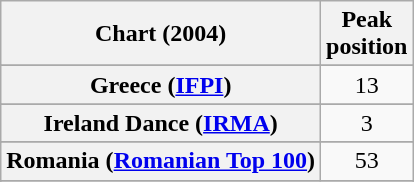<table class="wikitable sortable plainrowheaders" style="text-align:center">
<tr>
<th>Chart (2004)</th>
<th>Peak<br>position</th>
</tr>
<tr>
</tr>
<tr>
</tr>
<tr>
</tr>
<tr>
</tr>
<tr>
<th scope="row">Greece (<a href='#'>IFPI</a>)</th>
<td>13</td>
</tr>
<tr>
</tr>
<tr>
<th scope="row">Ireland Dance (<a href='#'>IRMA</a>)</th>
<td>3</td>
</tr>
<tr>
</tr>
<tr>
<th scope="row">Romania (<a href='#'>Romanian Top 100</a>)</th>
<td>53</td>
</tr>
<tr>
</tr>
<tr>
</tr>
<tr>
</tr>
<tr>
</tr>
</table>
